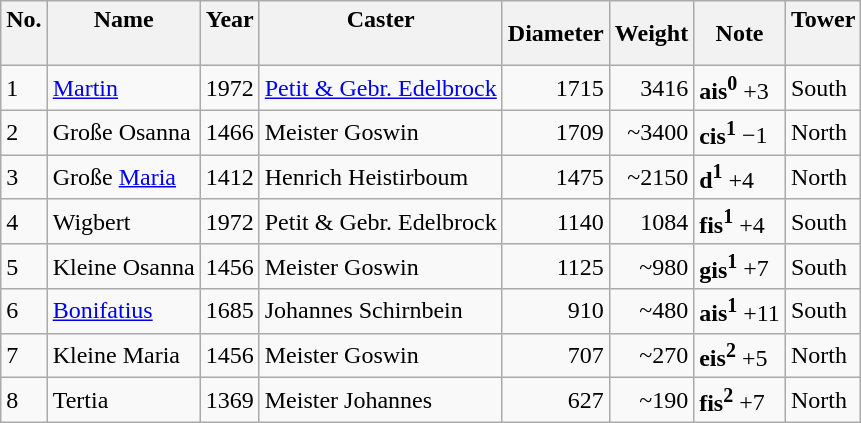<table class="wikitable">
<tr>
<th>No.<br> </th>
<th>Name<br> </th>
<th>Year<br> </th>
<th>Caster<br> </th>
<th>Diameter<br></th>
<th>Weight<br></th>
<th>Note<br></th>
<th>Tower<br> </th>
</tr>
<tr>
<td>1</td>
<td><a href='#'>Martin</a></td>
<td>1972</td>
<td><a href='#'>Petit & Gebr. Edelbrock</a></td>
<td align="right">1715</td>
<td align="right">3416</td>
<td><strong>ais<sup>0</sup></strong> +3</td>
<td>South</td>
</tr>
<tr>
<td>2</td>
<td>Große Osanna</td>
<td>1466</td>
<td>Meister Goswin</td>
<td align="right">1709</td>
<td align="right">~3400</td>
<td><strong>cis<sup>1</sup></strong> −1</td>
<td>North</td>
</tr>
<tr>
<td>3</td>
<td>Große <a href='#'>Maria</a></td>
<td>1412</td>
<td>Henrich Heistirboum</td>
<td align="right">1475</td>
<td align="right">~2150</td>
<td><strong>d<sup>1</sup></strong> +4</td>
<td>North</td>
</tr>
<tr>
<td>4</td>
<td>Wigbert</td>
<td>1972</td>
<td>Petit & Gebr. Edelbrock</td>
<td align="right">1140</td>
<td align="right">1084</td>
<td><strong>fis<sup>1</sup></strong> +4</td>
<td>South</td>
</tr>
<tr>
<td>5</td>
<td>Kleine Osanna</td>
<td>1456</td>
<td>Meister Goswin</td>
<td align="right">1125</td>
<td align="right">~980</td>
<td><strong>gis<sup>1</sup></strong> +7</td>
<td>South</td>
</tr>
<tr>
<td>6</td>
<td><a href='#'>Bonifatius</a></td>
<td>1685</td>
<td>Johannes Schirnbein</td>
<td align="right">910</td>
<td align="right">~480</td>
<td><strong>ais<sup>1</sup></strong> +11</td>
<td>South</td>
</tr>
<tr>
<td>7</td>
<td>Kleine Maria</td>
<td>1456</td>
<td>Meister Goswin</td>
<td align="right">707</td>
<td align="right">~270</td>
<td><strong>eis<sup>2</sup></strong> +5</td>
<td>North</td>
</tr>
<tr>
<td>8</td>
<td>Tertia</td>
<td>1369</td>
<td>Meister Johannes</td>
<td align="right">627</td>
<td align="right">~190</td>
<td><strong>fis<sup>2</sup></strong> +7</td>
<td>North</td>
</tr>
</table>
